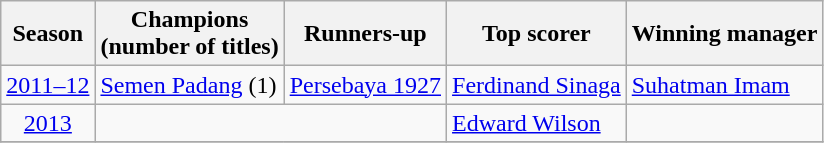<table class="sortable wikitable">
<tr>
<th scope=col>Season</th>
<th scope=col>Champions<br>(number of titles)</th>
<th scope=col>Runners-up</th>
<th scope=col>Top scorer </th>
<th scope=col>Winning manager</th>
</tr>
<tr>
<td align=center><a href='#'>2011–12</a></td>
<td><a href='#'>Semen Padang</a> (1)</td>
<td><a href='#'>Persebaya 1927</a></td>
<td> <a href='#'>Ferdinand Sinaga</a> </td>
<td> <a href='#'>Suhatman Imam</a></td>
</tr>
<tr>
<td align=center><a href='#'>2013</a></td>
<td colspan=2></td>
<td> <a href='#'>Edward Wilson</a> </td>
<td></td>
</tr>
<tr>
</tr>
</table>
